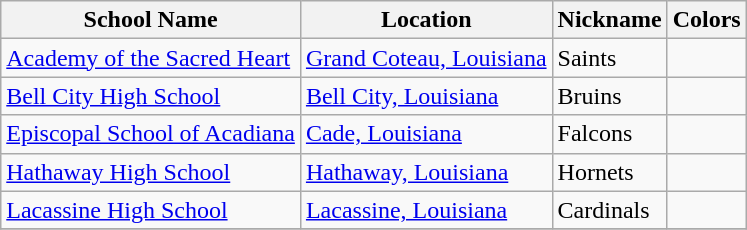<table class="wikitable">
<tr>
<th>School Name</th>
<th>Location</th>
<th>Nickname</th>
<th>Colors</th>
</tr>
<tr>
<td><a href='#'>Academy of the Sacred Heart</a></td>
<td><a href='#'>Grand Coteau, Louisiana</a></td>
<td>Saints</td>
<td> </td>
</tr>
<tr>
<td><a href='#'>Bell City High School</a></td>
<td><a href='#'>Bell City, Louisiana</a></td>
<td>Bruins</td>
<td> </td>
</tr>
<tr>
<td><a href='#'>Episcopal School of Acadiana</a></td>
<td><a href='#'>Cade, Louisiana</a></td>
<td>Falcons</td>
<td> </td>
</tr>
<tr>
<td><a href='#'>Hathaway High School</a></td>
<td><a href='#'>Hathaway, Louisiana</a></td>
<td>Hornets</td>
<td> </td>
</tr>
<tr>
<td><a href='#'>Lacassine High School</a></td>
<td><a href='#'>Lacassine, Louisiana</a></td>
<td>Cardinals</td>
<td>  </td>
</tr>
<tr>
</tr>
</table>
